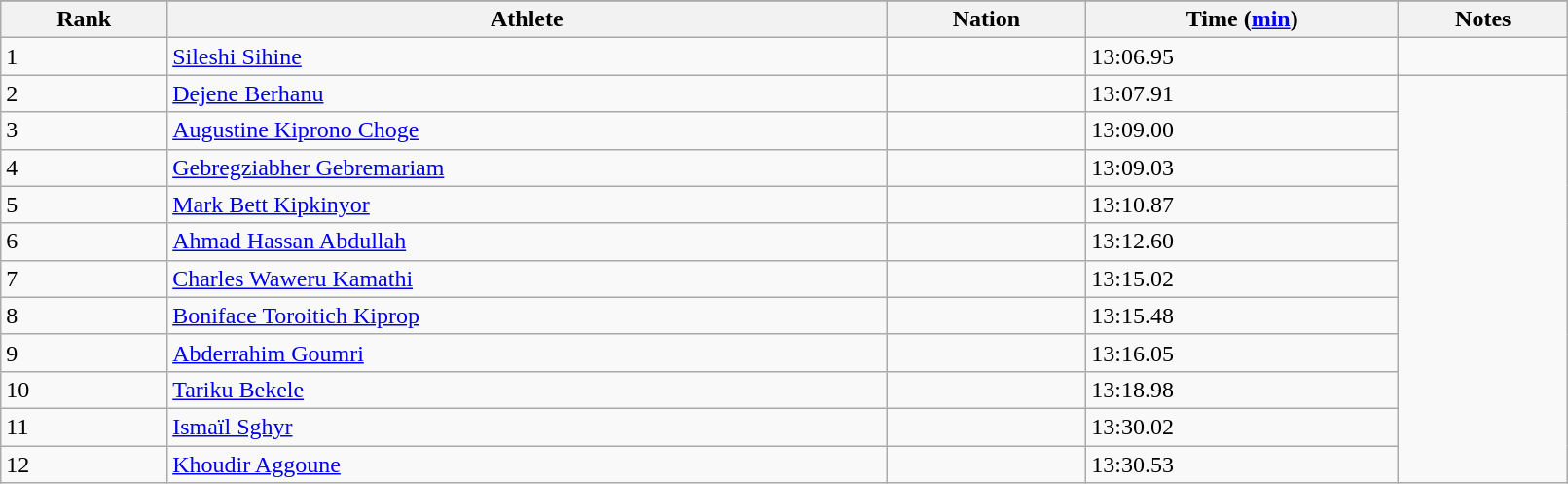<table class="wikitable" width=85%>
<tr>
</tr>
<tr>
<th>Rank</th>
<th>Athlete</th>
<th>Nation</th>
<th>Time (<a href='#'>min</a>)</th>
<th>Notes</th>
</tr>
<tr>
<td>1</td>
<td><a href='#'>Sileshi Sihine</a></td>
<td></td>
<td>13:06.95</td>
<td></td>
</tr>
<tr>
<td>2</td>
<td><a href='#'>Dejene Berhanu</a></td>
<td></td>
<td>13:07.91</td>
</tr>
<tr>
<td>3</td>
<td><a href='#'>Augustine Kiprono Choge</a></td>
<td></td>
<td>13:09.00</td>
</tr>
<tr>
<td>4</td>
<td><a href='#'>Gebregziabher Gebremariam</a></td>
<td></td>
<td>13:09.03</td>
</tr>
<tr>
<td>5</td>
<td><a href='#'>Mark Bett Kipkinyor</a></td>
<td></td>
<td>13:10.87</td>
</tr>
<tr>
<td>6</td>
<td><a href='#'>Ahmad Hassan Abdullah</a></td>
<td></td>
<td>13:12.60</td>
</tr>
<tr>
<td>7</td>
<td><a href='#'>Charles Waweru Kamathi</a></td>
<td></td>
<td>13:15.02</td>
</tr>
<tr>
<td>8</td>
<td><a href='#'>Boniface Toroitich Kiprop</a></td>
<td></td>
<td>13:15.48</td>
</tr>
<tr>
<td>9</td>
<td><a href='#'>Abderrahim Goumri</a></td>
<td></td>
<td>13:16.05</td>
</tr>
<tr>
<td>10</td>
<td><a href='#'>Tariku Bekele</a></td>
<td></td>
<td>13:18.98</td>
</tr>
<tr>
<td>11</td>
<td><a href='#'>Ismaïl Sghyr</a></td>
<td></td>
<td>13:30.02</td>
</tr>
<tr>
<td>12</td>
<td><a href='#'>Khoudir Aggoune</a></td>
<td></td>
<td>13:30.53</td>
</tr>
</table>
